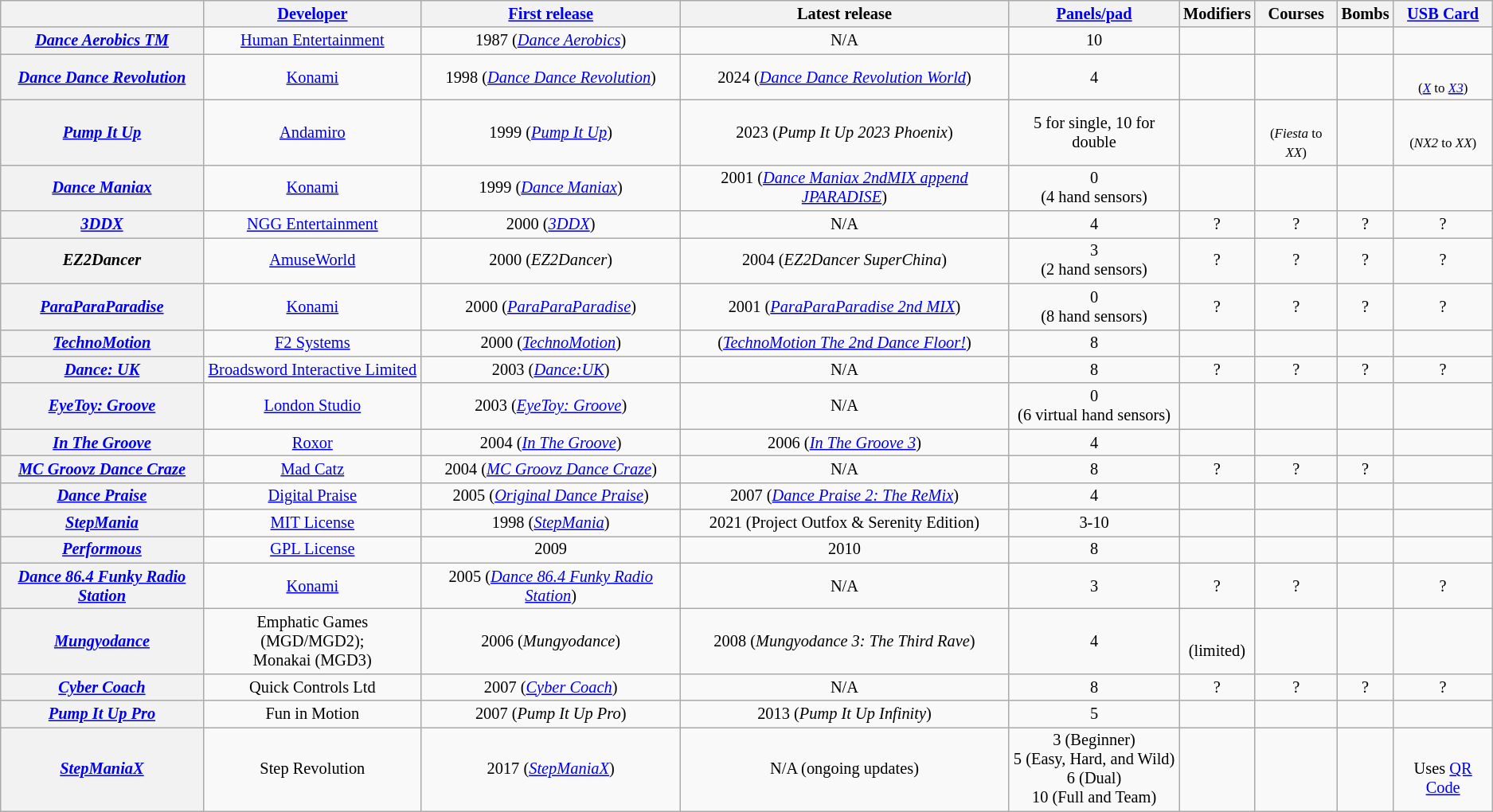<table class="wikitable sortable" style="font-size: 85%; text-align: center; width: auto">
<tr>
<th style="width:12em"></th>
<th><a href='#'>Developer</a></th>
<th><a href='#'>First release</a></th>
<th>Latest release</th>
<th><a href='#'>Panels/pad</a></th>
<th>Modifiers</th>
<th>Courses</th>
<th>Bombs</th>
<th><a href='#'>USB Card</a></th>
</tr>
<tr>
<th><em><a href='#'>Dance Aerobics TM</a></em></th>
<td><a href='#'>Human Entertainment</a></td>
<td>1987 (<em><a href='#'>Dance Aerobics</a></em>)</td>
<td>N/A</td>
<td>10</td>
<td></td>
<td></td>
<td></td>
<td></td>
</tr>
<tr>
<th><em><a href='#'>Dance Dance Revolution</a></em></th>
<td><a href='#'>Konami</a></td>
<td>1998 (<em><a href='#'>Dance Dance Revolution</a></em>)</td>
<td>2024 (<em><a href='#'>Dance Dance Revolution World</a></em>)</td>
<td>4</td>
<td></td>
<td></td>
<td> </td>
<td> <br><small>(<em><a href='#'>X</a></em> to <em><a href='#'>X3</a></em>)</small></td>
</tr>
<tr>
<th><em><a href='#'>Pump It Up</a></em></th>
<td><a href='#'>Andamiro</a></td>
<td>1999 (<em><a href='#'>Pump It Up</a></em>) </td>
<td>2023 (<em>Pump It Up 2023 Phoenix</em>)</td>
<td>5 for single, 10 for double</td>
<td></td>
<td> <br><small>(<em>Fiesta</em> to <em>XX</em>)</small></td>
<td></td>
<td> <br><small>(<em>NX2</em> to <em>XX</em>)</small></td>
</tr>
<tr>
<th><em><a href='#'>Dance Maniax</a></em></th>
<td><a href='#'>Konami</a></td>
<td>1999 (<em><a href='#'>Dance Maniax</a></em>)</td>
<td>2001 (<em><a href='#'>Dance Maniax 2ndMIX append JPARADISE</a></em>)</td>
<td>0<br> (4 hand sensors)</td>
<td></td>
<td></td>
<td></td>
<td></td>
</tr>
<tr>
<th><em><a href='#'>3DDX</a></em></th>
<td><a href='#'>NGG Entertainment</a></td>
<td>2000 (<em><a href='#'>3DDX</a></em>)</td>
<td>N/A</td>
<td>4</td>
<td>?</td>
<td>?</td>
<td>?</td>
<td>?</td>
</tr>
<tr>
<th><em>EZ2Dancer</em></th>
<td><a href='#'>AmuseWorld</a></td>
<td>2000 (<em>EZ2Dancer</em>)</td>
<td>2004 (<em>EZ2Dancer SuperChina</em>)</td>
<td>3<br> (2 hand sensors)</td>
<td>?</td>
<td>?</td>
<td>?</td>
<td>?</td>
</tr>
<tr>
<th><em><a href='#'>ParaParaParadise</a></em></th>
<td><a href='#'>Konami</a></td>
<td>2000 (<em><a href='#'>ParaParaParadise</a></em>)</td>
<td>2001 (<em><a href='#'>ParaParaParadise 2nd MIX</a></em>)</td>
<td>0<br> (8 hand sensors)</td>
<td>?</td>
<td>?</td>
<td>?</td>
<td>?</td>
</tr>
<tr>
<th><em><a href='#'>TechnoMotion</a></em></th>
<td><a href='#'>F2 Systems</a></td>
<td>2000 (<em><a href='#'>TechnoMotion</a></em>)</td>
<td>(<em><a href='#'>TechnoMotion The 2nd Dance Floor!</a></em>)</td>
<td>8</td>
<td></td>
<td></td>
<td></td>
<td></td>
</tr>
<tr>
<th><em><a href='#'>Dance: UK</a></em></th>
<td><a href='#'>Broadsword Interactive Limited</a></td>
<td>2003 (<em><a href='#'>Dance:UK</a></em>)</td>
<td>N/A</td>
<td>8</td>
<td>?</td>
<td>?</td>
<td>?</td>
<td>?</td>
</tr>
<tr>
<th><em><a href='#'>EyeToy: Groove</a></em></th>
<td><a href='#'>London Studio</a></td>
<td>2003 (<em><a href='#'>EyeToy: Groove</a></em>)</td>
<td>N/A</td>
<td>0 <br>(6 virtual hand sensors)</td>
<td></td>
<td></td>
<td></td>
<td></td>
</tr>
<tr>
<th><em><a href='#'>In The Groove</a></em></th>
<td><a href='#'>Roxor</a></td>
<td>2004 (<em><a href='#'>In The Groove</a></em>)</td>
<td>2006 (<em><a href='#'>In The Groove 3</a></em>)</td>
<td>4</td>
<td></td>
<td></td>
<td></td>
<td></td>
</tr>
<tr>
<th><em><a href='#'>MC Groovz Dance Craze</a></em></th>
<td><a href='#'>Mad Catz</a></td>
<td>2004 (<em><a href='#'>MC Groovz Dance Craze</a></em>)</td>
<td>N/A</td>
<td>8</td>
<td>?</td>
<td>?</td>
<td>?</td>
<td></td>
</tr>
<tr>
<th><em><a href='#'>Dance Praise</a></em></th>
<td><a href='#'>Digital Praise</a></td>
<td>2005 (<em><a href='#'>Original Dance Praise</a></em>)</td>
<td>2007 (<em><a href='#'>Dance Praise 2: The ReMix</a></em>)</td>
<td>4</td>
<td></td>
<td></td>
<td></td>
<td></td>
</tr>
<tr>
<th><em><a href='#'>StepMania</a></em></th>
<td><a href='#'>MIT License</a></td>
<td>1998 (<em><a href='#'>StepMania</a></em>)</td>
<td>2021 (Project Outfox & Serenity Edition)</td>
<td>3-10</td>
<td></td>
<td></td>
<td></td>
<td></td>
</tr>
<tr>
<th><em><a href='#'>Performous</a></em></th>
<td><a href='#'>GPL License</a></td>
<td>2009</td>
<td>2010</td>
<td>8</td>
<td></td>
<td></td>
<td></td>
<td></td>
</tr>
<tr>
<th><em><a href='#'>Dance 86.4 Funky Radio Station</a></em></th>
<td><a href='#'>Konami</a></td>
<td>2005 (<em><a href='#'>Dance 86.4 Funky Radio Station</a></em>)</td>
<td>N/A</td>
<td>3</td>
<td>?</td>
<td>?</td>
<td></td>
<td>?</td>
</tr>
<tr>
<th><em><a href='#'>Mungyodance</a></em></th>
<td>Emphatic Games (MGD/MGD2);<br> Monakai (MGD3)</td>
<td>2006 (<em>Mungyodance</em>)</td>
<td>2008 (<em>Mungyodance 3: The Third Rave</em>)</td>
<td>4</td>
<td> <br> (limited)</td>
<td></td>
<td></td>
<td></td>
</tr>
<tr>
<th><em><a href='#'>Cyber Coach</a></em></th>
<td>Quick Controls Ltd</td>
<td>2007 (<em><a href='#'>Cyber Coach</a></em>)</td>
<td>N/A</td>
<td>8 </td>
<td>?</td>
<td>?</td>
<td>?</td>
<td>?</td>
</tr>
<tr>
<th><em><a href='#'>Pump It Up Pro</a></em></th>
<td>Fun in Motion</td>
<td>2007 (<em>Pump It Up Pro</em>)</td>
<td>2013 (<em>Pump It Up Infinity</em>)</td>
<td>5</td>
<td></td>
<td></td>
<td></td>
<td></td>
</tr>
<tr>
<th><em><a href='#'>StepManiaX</a></em></th>
<td>Step Revolution</td>
<td>2017 (<em><a href='#'>StepManiaX</a></em>)</td>
<td>N/A (ongoing updates)</td>
<td>3 (Beginner)<br> 5 (Easy, Hard, and Wild)<br> 6 (Dual)<br> 10 (Full and Team)</td>
<td></td>
<td></td>
<td></td>
<td><br>Uses <a href='#'>QR Code</a></td>
</tr>
</table>
